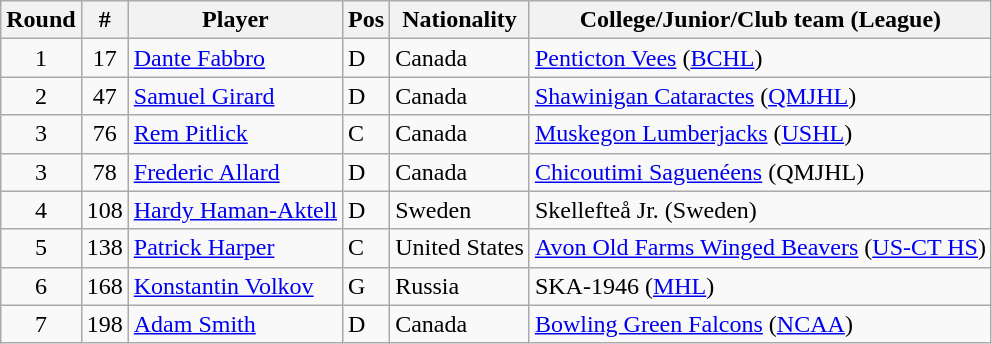<table class="wikitable">
<tr>
<th>Round</th>
<th>#</th>
<th>Player</th>
<th>Pos</th>
<th>Nationality</th>
<th>College/Junior/Club team (League)</th>
</tr>
<tr>
<td style="text-align:center">1</td>
<td style="text-align:center">17</td>
<td><a href='#'>Dante Fabbro</a></td>
<td>D</td>
<td> Canada</td>
<td><a href='#'>Penticton Vees</a> (<a href='#'>BCHL</a>)</td>
</tr>
<tr>
<td style="text-align:center">2</td>
<td style="text-align:center">47</td>
<td><a href='#'>Samuel Girard</a></td>
<td>D</td>
<td> Canada</td>
<td><a href='#'>Shawinigan Cataractes</a> (<a href='#'>QMJHL</a>)</td>
</tr>
<tr>
<td style="text-align:center">3</td>
<td style="text-align:center">76</td>
<td><a href='#'>Rem Pitlick</a></td>
<td>C</td>
<td> Canada</td>
<td><a href='#'>Muskegon Lumberjacks</a> (<a href='#'>USHL</a>)</td>
</tr>
<tr>
<td style="text-align:center">3</td>
<td style="text-align:center">78</td>
<td><a href='#'>Frederic Allard</a></td>
<td>D</td>
<td> Canada</td>
<td><a href='#'>Chicoutimi Saguenéens</a> (QMJHL)</td>
</tr>
<tr>
<td style="text-align:center">4</td>
<td style="text-align:center">108</td>
<td><a href='#'>Hardy Haman-Aktell</a></td>
<td>D</td>
<td> Sweden</td>
<td>Skellefteå Jr. (Sweden)</td>
</tr>
<tr>
<td style="text-align:center">5</td>
<td style="text-align:center">138</td>
<td><a href='#'>Patrick Harper</a></td>
<td>C</td>
<td> United States</td>
<td><a href='#'>Avon Old Farms Winged Beavers</a> (<a href='#'>US-CT HS</a>)</td>
</tr>
<tr>
<td style="text-align:center">6</td>
<td style="text-align:center">168</td>
<td><a href='#'>Konstantin Volkov</a></td>
<td>G</td>
<td> Russia</td>
<td>SKA-1946 (<a href='#'>MHL</a>)</td>
</tr>
<tr>
<td style="text-align:center">7</td>
<td style="text-align:center">198</td>
<td><a href='#'>Adam Smith</a></td>
<td>D</td>
<td> Canada</td>
<td><a href='#'>Bowling Green Falcons</a> (<a href='#'>NCAA</a>)</td>
</tr>
</table>
